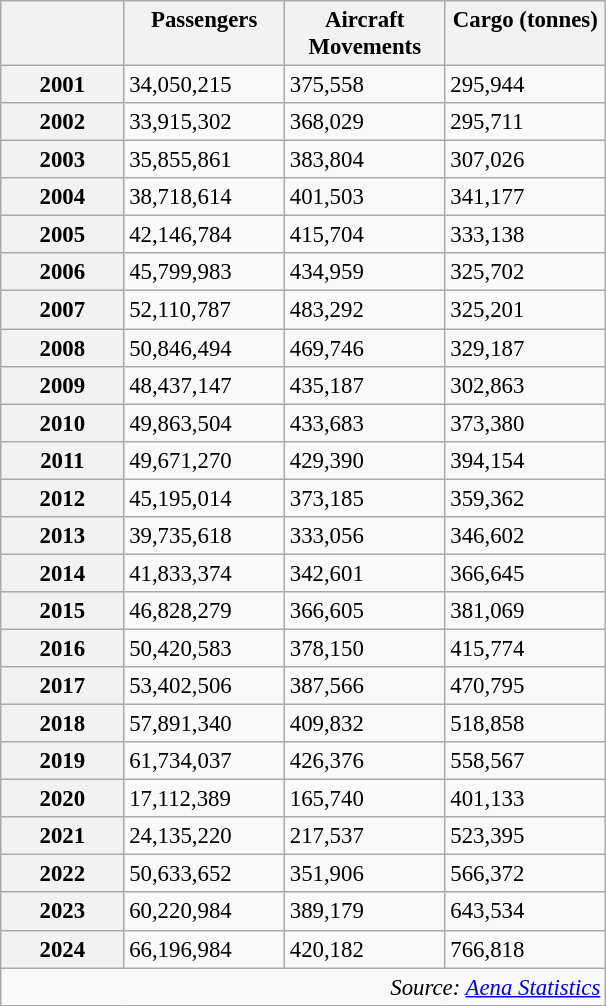<table class="wikitable" style="font-size: 95%" width= align=>
<tr valign="top">
<th style="width:75px"></th>
<th style="width:100px">Passengers</th>
<th style="width:100px">Aircraft Movements</th>
<th style="width:100px">Cargo (tonnes)</th>
</tr>
<tr>
<th>2001</th>
<td>34,050,215</td>
<td>375,558</td>
<td>295,944</td>
</tr>
<tr>
<th>2002</th>
<td>33,915,302</td>
<td>368,029</td>
<td>295,711</td>
</tr>
<tr>
<th>2003</th>
<td>35,855,861</td>
<td>383,804</td>
<td>307,026</td>
</tr>
<tr>
<th>2004</th>
<td>38,718,614</td>
<td>401,503</td>
<td>341,177</td>
</tr>
<tr>
<th>2005</th>
<td>42,146,784</td>
<td>415,704</td>
<td>333,138</td>
</tr>
<tr>
<th>2006</th>
<td>45,799,983</td>
<td>434,959</td>
<td>325,702</td>
</tr>
<tr>
<th>2007</th>
<td>52,110,787</td>
<td>483,292</td>
<td>325,201</td>
</tr>
<tr>
<th>2008</th>
<td>50,846,494</td>
<td>469,746</td>
<td>329,187</td>
</tr>
<tr>
<th>2009</th>
<td>48,437,147</td>
<td>435,187</td>
<td>302,863</td>
</tr>
<tr>
<th>2010</th>
<td>49,863,504</td>
<td>433,683</td>
<td>373,380</td>
</tr>
<tr>
<th>2011</th>
<td>49,671,270</td>
<td>429,390</td>
<td>394,154</td>
</tr>
<tr>
<th>2012</th>
<td>45,195,014</td>
<td>373,185</td>
<td>359,362</td>
</tr>
<tr>
<th>2013</th>
<td>39,735,618</td>
<td>333,056</td>
<td>346,602</td>
</tr>
<tr>
<th>2014</th>
<td>41,833,374</td>
<td>342,601</td>
<td>366,645</td>
</tr>
<tr>
<th>2015</th>
<td>46,828,279</td>
<td>366,605</td>
<td>381,069</td>
</tr>
<tr>
<th>2016</th>
<td>50,420,583</td>
<td>378,150</td>
<td>415,774</td>
</tr>
<tr>
<th>2017</th>
<td>53,402,506</td>
<td>387,566</td>
<td>470,795</td>
</tr>
<tr>
<th>2018</th>
<td>57,891,340</td>
<td>409,832</td>
<td>518,858</td>
</tr>
<tr>
<th>2019</th>
<td>61,734,037</td>
<td>426,376</td>
<td>558,567</td>
</tr>
<tr>
<th>2020</th>
<td>17,112,389</td>
<td>165,740</td>
<td>401,133</td>
</tr>
<tr>
<th>2021</th>
<td>24,135,220</td>
<td>217,537</td>
<td>523,395</td>
</tr>
<tr>
<th>2022</th>
<td>50,633,652</td>
<td>351,906</td>
<td>566,372</td>
</tr>
<tr>
<th>2023</th>
<td>60,220,984</td>
<td>389,179</td>
<td>643,534</td>
</tr>
<tr>
<th>2024</th>
<td>66,196,984</td>
<td>420,182</td>
<td>766,818</td>
</tr>
<tr>
<td colspan="4" style="text-align:right;"><em>Source: <a href='#'>Aena Statistics</a></em></td>
</tr>
</table>
